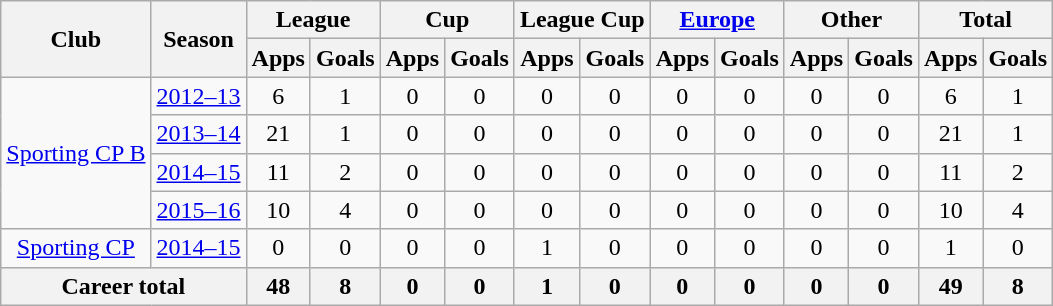<table class="wikitable" style="text-align: center;">
<tr>
<th rowspan="2">Club</th>
<th rowspan="2">Season</th>
<th colspan="2">League</th>
<th colspan="2">Cup</th>
<th colspan="2">League Cup</th>
<th colspan="2"><a href='#'>Europe</a></th>
<th colspan="2">Other</th>
<th colspan="2">Total</th>
</tr>
<tr>
<th>Apps</th>
<th>Goals</th>
<th>Apps</th>
<th>Goals</th>
<th>Apps</th>
<th>Goals</th>
<th>Apps</th>
<th>Goals</th>
<th>Apps</th>
<th>Goals</th>
<th>Apps</th>
<th>Goals</th>
</tr>
<tr>
<td rowspan="4" valign="center"><a href='#'>Sporting CP B</a></td>
<td><a href='#'>2012–13</a></td>
<td>6</td>
<td>1</td>
<td>0</td>
<td>0</td>
<td>0</td>
<td>0</td>
<td>0</td>
<td>0</td>
<td>0</td>
<td>0</td>
<td>6</td>
<td>1</td>
</tr>
<tr>
<td><a href='#'>2013–14</a></td>
<td>21</td>
<td>1</td>
<td>0</td>
<td>0</td>
<td>0</td>
<td>0</td>
<td>0</td>
<td>0</td>
<td>0</td>
<td>0</td>
<td>21</td>
<td>1</td>
</tr>
<tr>
<td><a href='#'>2014–15</a></td>
<td>11</td>
<td>2</td>
<td>0</td>
<td>0</td>
<td>0</td>
<td>0</td>
<td>0</td>
<td>0</td>
<td>0</td>
<td>0</td>
<td>11</td>
<td>2</td>
</tr>
<tr>
<td><a href='#'>2015–16</a></td>
<td>10</td>
<td>4</td>
<td>0</td>
<td>0</td>
<td>0</td>
<td>0</td>
<td>0</td>
<td>0</td>
<td>0</td>
<td>0</td>
<td>10</td>
<td>4</td>
</tr>
<tr>
<td rowspan="1" valign="center"><a href='#'>Sporting CP</a></td>
<td><a href='#'>2014–15</a></td>
<td>0</td>
<td>0</td>
<td>0</td>
<td>0</td>
<td>1</td>
<td>0</td>
<td>0</td>
<td>0</td>
<td>0</td>
<td>0</td>
<td>1</td>
<td>0</td>
</tr>
<tr>
<th colspan="2">Career total</th>
<th>48</th>
<th>8</th>
<th>0</th>
<th>0</th>
<th>1</th>
<th>0</th>
<th>0</th>
<th>0</th>
<th>0</th>
<th>0</th>
<th>49</th>
<th>8</th>
</tr>
</table>
